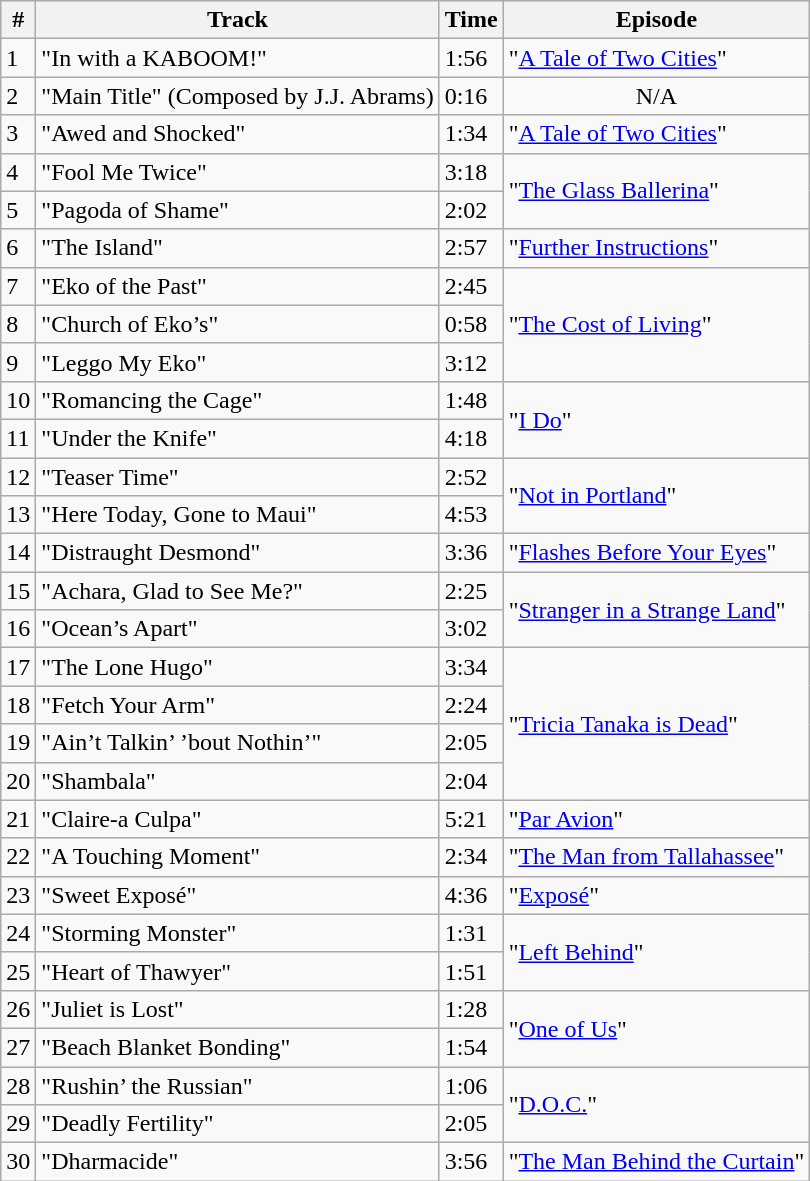<table class="wikitable">
<tr>
<th>#</th>
<th>Track</th>
<th>Time</th>
<th>Episode</th>
</tr>
<tr>
<td>1</td>
<td>"In with a KABOOM!"</td>
<td>1:56</td>
<td>"<a href='#'>A Tale of Two Cities</a>"</td>
</tr>
<tr>
<td>2</td>
<td>"Main Title" (Composed by J.J. Abrams)</td>
<td>0:16</td>
<td align="center">N/A</td>
</tr>
<tr>
<td>3</td>
<td>"Awed and Shocked"</td>
<td>1:34</td>
<td>"<a href='#'>A Tale of Two Cities</a>"</td>
</tr>
<tr>
<td>4</td>
<td>"Fool Me Twice"</td>
<td>3:18</td>
<td rowspan="2">"<a href='#'>The Glass Ballerina</a>"</td>
</tr>
<tr>
<td>5</td>
<td>"Pagoda of Shame"</td>
<td>2:02</td>
</tr>
<tr>
<td>6</td>
<td>"The Island"</td>
<td>2:57</td>
<td>"<a href='#'>Further Instructions</a>"</td>
</tr>
<tr>
<td>7</td>
<td>"Eko of the Past"</td>
<td>2:45</td>
<td rowspan="3">"<a href='#'>The Cost of Living</a>"</td>
</tr>
<tr>
<td>8</td>
<td>"Church of Eko’s"</td>
<td>0:58</td>
</tr>
<tr>
<td>9</td>
<td>"Leggo My Eko"</td>
<td>3:12</td>
</tr>
<tr>
<td>10</td>
<td>"Romancing the Cage"</td>
<td>1:48</td>
<td rowspan="2">"<a href='#'>I Do</a>"</td>
</tr>
<tr>
<td>11</td>
<td>"Under the Knife"</td>
<td>4:18</td>
</tr>
<tr>
<td>12</td>
<td>"Teaser Time"</td>
<td>2:52</td>
<td rowspan="2">"<a href='#'>Not in Portland</a>"</td>
</tr>
<tr>
<td>13</td>
<td>"Here Today, Gone to Maui"</td>
<td>4:53</td>
</tr>
<tr>
<td>14</td>
<td>"Distraught Desmond"</td>
<td>3:36</td>
<td>"<a href='#'>Flashes Before Your Eyes</a>"</td>
</tr>
<tr>
<td>15</td>
<td>"Achara, Glad to See Me?"</td>
<td>2:25</td>
<td rowspan="2">"<a href='#'>Stranger in a Strange Land</a>"</td>
</tr>
<tr>
<td>16</td>
<td>"Ocean’s Apart"</td>
<td>3:02</td>
</tr>
<tr>
<td>17</td>
<td>"The Lone Hugo"</td>
<td>3:34</td>
<td rowspan="4">"<a href='#'>Tricia Tanaka is Dead</a>"</td>
</tr>
<tr>
<td>18</td>
<td>"Fetch Your Arm"</td>
<td>2:24</td>
</tr>
<tr>
<td>19</td>
<td>"Ain’t Talkin’ ’bout Nothin’"</td>
<td>2:05</td>
</tr>
<tr>
<td>20</td>
<td>"Shambala"</td>
<td>2:04</td>
</tr>
<tr>
<td>21</td>
<td>"Claire-a Culpa"</td>
<td>5:21</td>
<td>"<a href='#'>Par Avion</a>"</td>
</tr>
<tr>
<td>22</td>
<td>"A Touching Moment"</td>
<td>2:34</td>
<td>"<a href='#'>The Man from Tallahassee</a>"</td>
</tr>
<tr>
<td>23</td>
<td>"Sweet Exposé"</td>
<td>4:36</td>
<td>"<a href='#'>Exposé</a>"</td>
</tr>
<tr>
<td>24</td>
<td>"Storming Monster"</td>
<td>1:31</td>
<td rowspan="2">"<a href='#'>Left Behind</a>"</td>
</tr>
<tr>
<td>25</td>
<td>"Heart of Thawyer"</td>
<td>1:51</td>
</tr>
<tr>
<td>26</td>
<td>"Juliet is Lost"</td>
<td>1:28</td>
<td rowspan="2">"<a href='#'>One of Us</a>"</td>
</tr>
<tr>
<td>27</td>
<td>"Beach Blanket Bonding"</td>
<td>1:54</td>
</tr>
<tr>
<td>28</td>
<td>"Rushin’ the Russian"</td>
<td>1:06</td>
<td rowspan="2">"<a href='#'>D.O.C.</a>"</td>
</tr>
<tr>
<td>29</td>
<td>"Deadly Fertility"</td>
<td>2:05</td>
</tr>
<tr>
<td>30</td>
<td>"Dharmacide"</td>
<td>3:56</td>
<td>"<a href='#'>The Man Behind the Curtain</a>"</td>
</tr>
</table>
